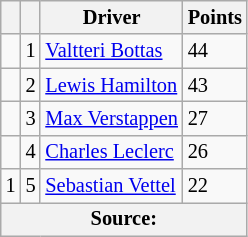<table class="wikitable" style="font-size: 85%;">
<tr>
<th></th>
<th scope="col"></th>
<th scope="col">Driver</th>
<th scope="col">Points</th>
</tr>
<tr>
<td align="left"></td>
<td align="center">1</td>
<td> <a href='#'>Valtteri Bottas</a></td>
<td align="left">44</td>
</tr>
<tr>
<td align="left"></td>
<td align="center">2</td>
<td> <a href='#'>Lewis Hamilton</a></td>
<td align="left">43</td>
</tr>
<tr>
<td align="left"></td>
<td align="center">3</td>
<td> <a href='#'>Max Verstappen</a></td>
<td align="left">27</td>
</tr>
<tr>
<td align="left"></td>
<td align="center">4</td>
<td> <a href='#'>Charles Leclerc</a></td>
<td align="left">26</td>
</tr>
<tr>
<td align="left"> 1</td>
<td align="center">5</td>
<td> <a href='#'>Sebastian Vettel</a></td>
<td align="left">22</td>
</tr>
<tr>
<th colspan=4>Source:</th>
</tr>
</table>
